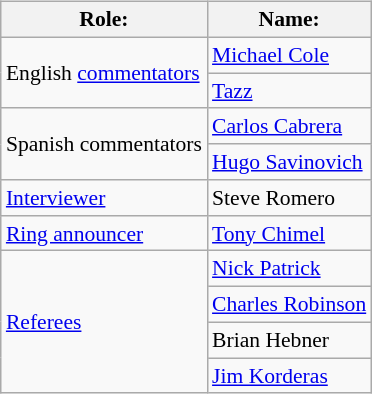<table class=wikitable style="font-size:90%; margin: 0.5em 0 0.5em 1em; float: right; clear: right;">
<tr>
<th>Role:</th>
<th>Name:</th>
</tr>
<tr>
<td rowspan=2>English <a href='#'>commentators</a></td>
<td><a href='#'>Michael Cole</a></td>
</tr>
<tr>
<td><a href='#'>Tazz</a></td>
</tr>
<tr>
<td rowspan=2>Spanish commentators</td>
<td><a href='#'>Carlos Cabrera</a></td>
</tr>
<tr>
<td><a href='#'>Hugo Savinovich</a></td>
</tr>
<tr>
<td><a href='#'>Interviewer</a></td>
<td>Steve Romero</td>
</tr>
<tr>
<td><a href='#'>Ring announcer</a></td>
<td><a href='#'>Tony Chimel</a></td>
</tr>
<tr>
<td rowspan=4><a href='#'>Referees</a></td>
<td><a href='#'>Nick Patrick</a></td>
</tr>
<tr>
<td><a href='#'>Charles Robinson</a></td>
</tr>
<tr>
<td>Brian Hebner</td>
</tr>
<tr>
<td><a href='#'>Jim Korderas</a></td>
</tr>
</table>
